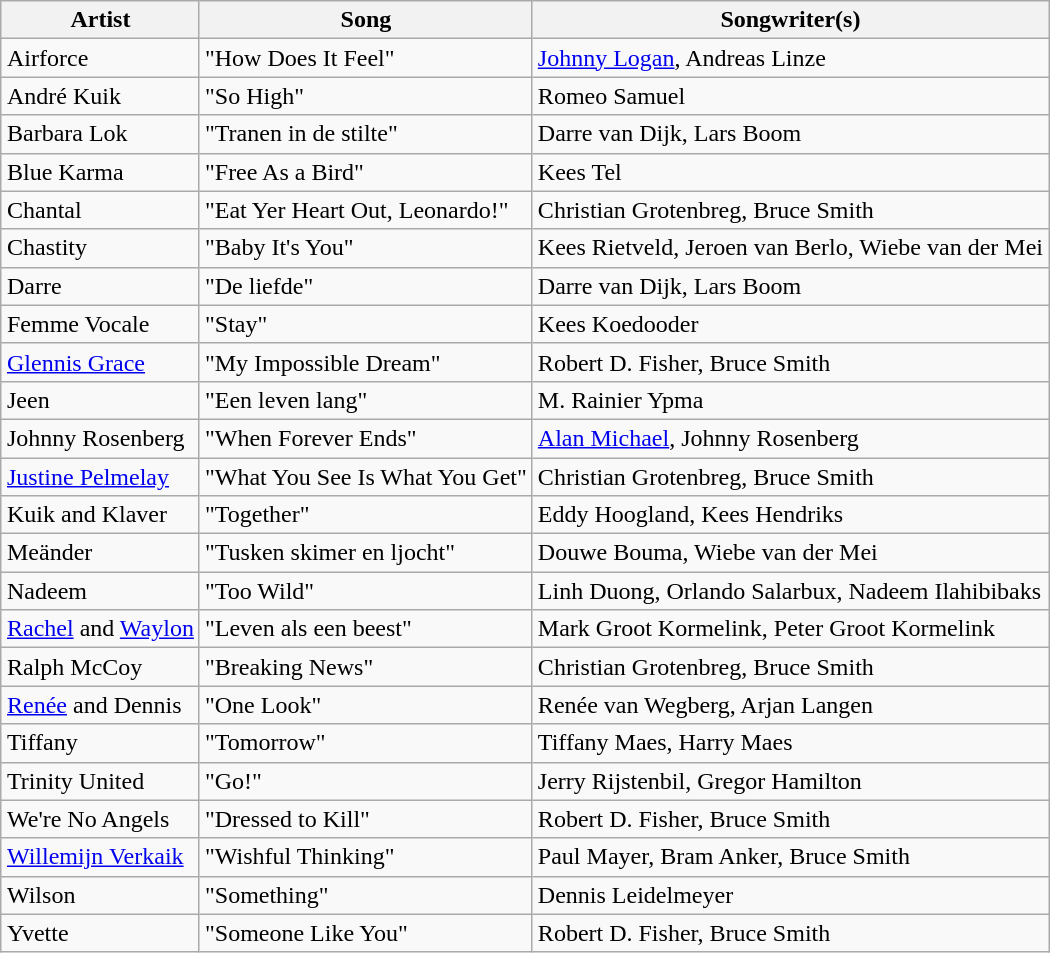<table class="sortable wikitable" style="margin: 1em auto 1em auto">
<tr>
<th>Artist</th>
<th>Song</th>
<th>Songwriter(s)</th>
</tr>
<tr>
<td>Airforce</td>
<td>"How Does It Feel"</td>
<td><a href='#'>Johnny Logan</a>, Andreas Linze</td>
</tr>
<tr>
<td>André Kuik</td>
<td>"So High"</td>
<td>Romeo Samuel</td>
</tr>
<tr>
<td>Barbara Lok</td>
<td>"Tranen in de stilte"</td>
<td>Darre van Dijk, Lars Boom</td>
</tr>
<tr>
<td>Blue Karma</td>
<td>"Free As a Bird"</td>
<td>Kees Tel</td>
</tr>
<tr>
<td>Chantal</td>
<td>"Eat Yer Heart Out, Leonardo!"</td>
<td>Christian Grotenbreg, Bruce Smith</td>
</tr>
<tr>
<td>Chastity</td>
<td>"Baby It's You"</td>
<td>Kees Rietveld, Jeroen van Berlo, Wiebe van der Mei</td>
</tr>
<tr>
<td>Darre</td>
<td>"De liefde"</td>
<td>Darre van Dijk, Lars Boom</td>
</tr>
<tr>
<td>Femme Vocale</td>
<td>"Stay"</td>
<td>Kees Koedooder</td>
</tr>
<tr>
<td><a href='#'>Glennis Grace</a></td>
<td>"My Impossible Dream"</td>
<td>Robert D. Fisher, Bruce Smith</td>
</tr>
<tr>
<td>Jeen</td>
<td>"Een leven lang"</td>
<td>M. Rainier Ypma</td>
</tr>
<tr>
<td>Johnny Rosenberg</td>
<td>"When Forever Ends"</td>
<td><a href='#'>Alan Michael</a>, Johnny Rosenberg</td>
</tr>
<tr>
<td><a href='#'>Justine Pelmelay</a></td>
<td>"What You See Is What You Get"</td>
<td>Christian Grotenbreg, Bruce Smith</td>
</tr>
<tr>
<td>Kuik and Klaver</td>
<td>"Together"</td>
<td>Eddy Hoogland, Kees Hendriks</td>
</tr>
<tr>
<td>Meänder</td>
<td>"Tusken skimer en ljocht"</td>
<td>Douwe Bouma, Wiebe van der Mei</td>
</tr>
<tr>
<td>Nadeem</td>
<td>"Too Wild"</td>
<td>Linh Duong, Orlando Salarbux, Nadeem Ilahibibaks</td>
</tr>
<tr>
<td><a href='#'>Rachel</a> and <a href='#'>Waylon</a></td>
<td>"Leven als een beest"</td>
<td>Mark Groot Kormelink, Peter Groot Kormelink</td>
</tr>
<tr>
<td>Ralph McCoy</td>
<td>"Breaking News"</td>
<td>Christian Grotenbreg, Bruce Smith</td>
</tr>
<tr>
<td><a href='#'>Renée</a> and Dennis</td>
<td>"One Look"</td>
<td>Renée van Wegberg, Arjan Langen</td>
</tr>
<tr>
<td>Tiffany</td>
<td>"Tomorrow"</td>
<td>Tiffany Maes, Harry Maes</td>
</tr>
<tr>
<td>Trinity United</td>
<td>"Go!"</td>
<td>Jerry Rijstenbil, Gregor Hamilton</td>
</tr>
<tr>
<td>We're No Angels</td>
<td>"Dressed to Kill"</td>
<td>Robert D. Fisher, Bruce Smith</td>
</tr>
<tr>
<td><a href='#'>Willemijn Verkaik</a></td>
<td>"Wishful Thinking"</td>
<td>Paul Mayer, Bram Anker, Bruce Smith</td>
</tr>
<tr>
<td>Wilson</td>
<td>"Something"</td>
<td>Dennis Leidelmeyer</td>
</tr>
<tr>
<td>Yvette</td>
<td>"Someone Like You"</td>
<td>Robert D. Fisher, Bruce Smith</td>
</tr>
</table>
